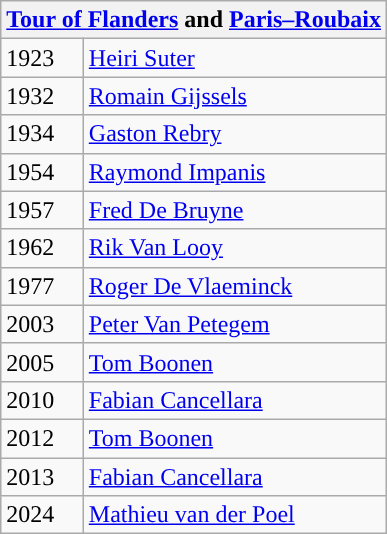<table class="wikitable">
<tr>
<th colspan=2><a href='#'>Tour of Flanders</a> and <a href='#'>Paris–Roubaix</a></th>
</tr>
<tr>
<td>1923</td>
<td> <a href='#'>Heiri Suter</a></td>
</tr>
<tr>
<td>1932</td>
<td> <a href='#'>Romain Gijssels</a></td>
</tr>
<tr>
<td>1934</td>
<td> <a href='#'>Gaston Rebry</a></td>
</tr>
<tr>
<td>1954</td>
<td> <a href='#'>Raymond Impanis</a></td>
</tr>
<tr>
<td>1957</td>
<td> <a href='#'>Fred De Bruyne</a></td>
</tr>
<tr>
<td>1962</td>
<td> <a href='#'>Rik Van Looy</a></td>
</tr>
<tr>
<td>1977</td>
<td> <a href='#'>Roger De Vlaeminck</a></td>
</tr>
<tr>
<td>2003</td>
<td> <a href='#'>Peter Van Petegem</a></td>
</tr>
<tr>
<td>2005</td>
<td> <a href='#'>Tom Boonen</a></td>
</tr>
<tr>
<td>2010</td>
<td> <a href='#'>Fabian Cancellara</a></td>
</tr>
<tr>
<td>2012</td>
<td> <a href='#'>Tom Boonen</a></td>
</tr>
<tr>
<td>2013</td>
<td> <a href='#'>Fabian Cancellara</a></td>
</tr>
<tr>
<td>2024</td>
<td> <a href='#'>Mathieu van der Poel</a></td>
</tr>
</table>
